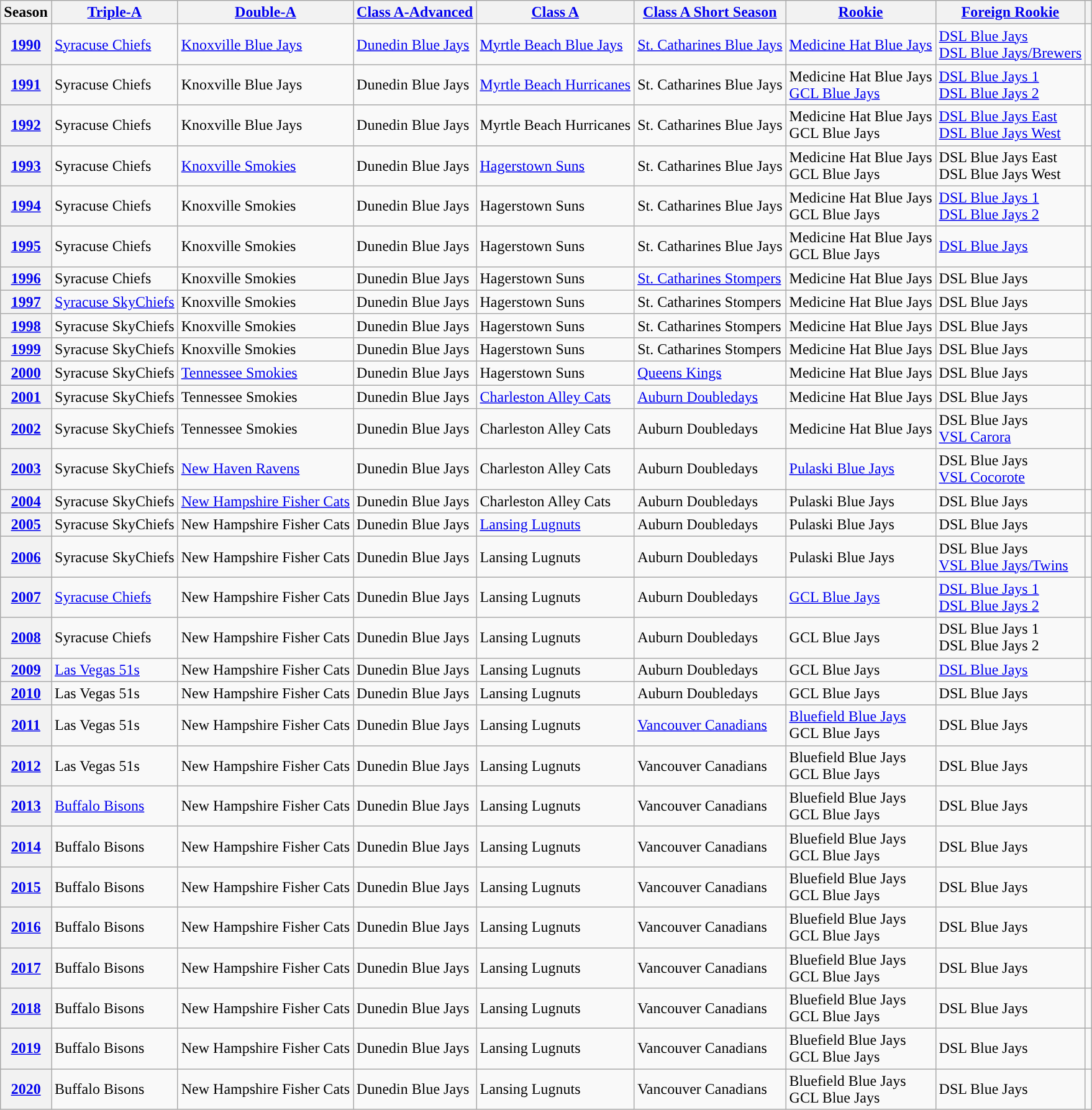<table class="wikitable plainrowheaders">
<tr>
<th scope="col">Season</th>
<th scope="col"><a href='#'><span>Triple-A</span></a></th>
<th scope="col"><a href='#'><span>Double-A</span></a></th>
<th scope="col"><a href='#'><span>Class A-Advanced</span></a></th>
<th scope="col"><a href='#'><span>Class A</span></a></th>
<th scope="col"><a href='#'><span>Class A Short Season</span></a></th>
<th scope="col"><a href='#'><span>Rookie</span></a></th>
<th scope="col"><a href='#'><span>Foreign Rookie</span></a></th>
<th scope="col"></th>
</tr>
<tr>
<th scope="row" style="text-align:center"><a href='#'>1990</a></th>
<td><a href='#'>Syracuse Chiefs</a></td>
<td><a href='#'>Knoxville Blue Jays</a></td>
<td><a href='#'>Dunedin Blue Jays</a></td>
<td><a href='#'>Myrtle Beach Blue Jays</a></td>
<td><a href='#'>St. Catharines Blue Jays</a></td>
<td><a href='#'>Medicine Hat Blue Jays</a></td>
<td><a href='#'>DSL Blue Jays</a><br><a href='#'>DSL Blue Jays/Brewers</a></td>
<td align="center"></td>
</tr>
<tr>
<th scope="row" style="text-align:center"><a href='#'>1991</a></th>
<td>Syracuse Chiefs</td>
<td>Knoxville Blue Jays</td>
<td>Dunedin Blue Jays</td>
<td><a href='#'>Myrtle Beach Hurricanes</a></td>
<td>St. Catharines Blue Jays</td>
<td>Medicine Hat Blue Jays<br><a href='#'>GCL Blue Jays</a></td>
<td><a href='#'>DSL Blue Jays 1</a><br><a href='#'>DSL Blue Jays 2</a></td>
<td align="center"></td>
</tr>
<tr>
<th scope="row" style="text-align:center"><a href='#'>1992</a></th>
<td>Syracuse Chiefs</td>
<td>Knoxville Blue Jays</td>
<td>Dunedin Blue Jays</td>
<td>Myrtle Beach Hurricanes</td>
<td>St. Catharines Blue Jays</td>
<td>Medicine Hat Blue Jays<br>GCL Blue Jays</td>
<td><a href='#'>DSL Blue Jays East</a><br><a href='#'>DSL Blue Jays West</a></td>
<td align="center"></td>
</tr>
<tr>
<th scope="row" style="text-align:center"><a href='#'>1993</a></th>
<td>Syracuse Chiefs</td>
<td><a href='#'>Knoxville Smokies</a></td>
<td>Dunedin Blue Jays</td>
<td><a href='#'>Hagerstown Suns</a></td>
<td>St. Catharines Blue Jays</td>
<td>Medicine Hat Blue Jays<br>GCL Blue Jays</td>
<td>DSL Blue Jays East<br>DSL Blue Jays West</td>
<td align="center"></td>
</tr>
<tr>
<th scope="row" style="text-align:center"><a href='#'>1994</a></th>
<td>Syracuse Chiefs</td>
<td>Knoxville Smokies</td>
<td>Dunedin Blue Jays</td>
<td>Hagerstown Suns</td>
<td>St. Catharines Blue Jays</td>
<td>Medicine Hat Blue Jays<br>GCL Blue Jays</td>
<td><a href='#'>DSL Blue Jays 1</a><br> <a href='#'>DSL Blue Jays 2</a></td>
<td align="center"></td>
</tr>
<tr>
<th scope="row" style="text-align:center"><a href='#'>1995</a></th>
<td>Syracuse Chiefs</td>
<td>Knoxville Smokies</td>
<td>Dunedin Blue Jays</td>
<td>Hagerstown Suns</td>
<td>St. Catharines Blue Jays</td>
<td>Medicine Hat Blue Jays<br>GCL Blue Jays</td>
<td><a href='#'>DSL Blue Jays</a></td>
<td align="center"></td>
</tr>
<tr>
<th scope="row" style="text-align:center"><a href='#'>1996</a></th>
<td>Syracuse Chiefs</td>
<td>Knoxville Smokies</td>
<td>Dunedin Blue Jays</td>
<td>Hagerstown Suns</td>
<td><a href='#'>St. Catharines Stompers</a></td>
<td>Medicine Hat Blue Jays</td>
<td>DSL Blue Jays</td>
<td align="center"></td>
</tr>
<tr>
<th scope="row" style="text-align:center"><a href='#'>1997</a></th>
<td><a href='#'>Syracuse SkyChiefs</a></td>
<td>Knoxville Smokies</td>
<td>Dunedin Blue Jays</td>
<td>Hagerstown Suns</td>
<td>St. Catharines Stompers</td>
<td>Medicine Hat Blue Jays</td>
<td>DSL Blue Jays</td>
<td align="center"></td>
</tr>
<tr>
<th scope="row" style="text-align:center"><a href='#'>1998</a></th>
<td>Syracuse SkyChiefs</td>
<td>Knoxville Smokies</td>
<td>Dunedin Blue Jays</td>
<td>Hagerstown Suns</td>
<td>St. Catharines Stompers</td>
<td>Medicine Hat Blue Jays</td>
<td>DSL Blue Jays</td>
<td align="center"></td>
</tr>
<tr>
<th scope="row" style="text-align:center"><a href='#'>1999</a></th>
<td>Syracuse SkyChiefs</td>
<td>Knoxville Smokies</td>
<td>Dunedin Blue Jays</td>
<td>Hagerstown Suns</td>
<td>St. Catharines Stompers</td>
<td>Medicine Hat Blue Jays</td>
<td>DSL Blue Jays</td>
<td align="center"></td>
</tr>
<tr>
<th scope="row" style="text-align:center"><a href='#'>2000</a></th>
<td>Syracuse SkyChiefs</td>
<td><a href='#'>Tennessee Smokies</a></td>
<td>Dunedin Blue Jays</td>
<td>Hagerstown Suns</td>
<td><a href='#'>Queens Kings</a></td>
<td>Medicine Hat Blue Jays</td>
<td>DSL Blue Jays</td>
<td align="center"></td>
</tr>
<tr>
<th scope="row" style="text-align:center"><a href='#'>2001</a></th>
<td>Syracuse SkyChiefs</td>
<td>Tennessee Smokies</td>
<td>Dunedin Blue Jays</td>
<td><a href='#'>Charleston Alley Cats</a></td>
<td><a href='#'>Auburn Doubledays</a></td>
<td>Medicine Hat Blue Jays</td>
<td>DSL Blue Jays</td>
<td align="center"></td>
</tr>
<tr>
<th scope="row" style="text-align:center"><a href='#'>2002</a></th>
<td>Syracuse SkyChiefs</td>
<td>Tennessee Smokies</td>
<td>Dunedin Blue Jays</td>
<td>Charleston Alley Cats</td>
<td>Auburn Doubledays</td>
<td>Medicine Hat Blue Jays</td>
<td>DSL Blue Jays<br><a href='#'>VSL Carora</a></td>
<td align="center"></td>
</tr>
<tr>
<th scope="row" style="text-align:center"><a href='#'>2003</a></th>
<td>Syracuse SkyChiefs</td>
<td><a href='#'>New Haven Ravens</a></td>
<td>Dunedin Blue Jays</td>
<td>Charleston Alley Cats</td>
<td>Auburn Doubledays</td>
<td><a href='#'>Pulaski Blue Jays</a></td>
<td>DSL Blue Jays<br><a href='#'>VSL Cocorote</a></td>
<td align="center"></td>
</tr>
<tr>
<th scope="row" style="text-align:center"><a href='#'>2004</a></th>
<td>Syracuse SkyChiefs</td>
<td><a href='#'>New Hampshire Fisher Cats</a></td>
<td>Dunedin Blue Jays</td>
<td>Charleston Alley Cats</td>
<td>Auburn Doubledays</td>
<td>Pulaski Blue Jays</td>
<td>DSL Blue Jays</td>
<td align="center"></td>
</tr>
<tr>
<th scope="row" style="text-align:center"><a href='#'>2005</a></th>
<td>Syracuse SkyChiefs</td>
<td>New Hampshire Fisher Cats</td>
<td>Dunedin Blue Jays</td>
<td><a href='#'>Lansing Lugnuts</a></td>
<td>Auburn Doubledays</td>
<td>Pulaski Blue Jays</td>
<td>DSL Blue Jays</td>
<td align="center"></td>
</tr>
<tr>
<th scope="row" style="text-align:center"><a href='#'>2006</a></th>
<td>Syracuse SkyChiefs</td>
<td>New Hampshire Fisher Cats</td>
<td>Dunedin Blue Jays</td>
<td>Lansing Lugnuts</td>
<td>Auburn Doubledays</td>
<td>Pulaski Blue Jays</td>
<td>DSL Blue Jays<br><a href='#'>VSL Blue Jays/Twins</a></td>
<td align="center"></td>
</tr>
<tr>
<th scope="row" style="text-align:center"><a href='#'>2007</a></th>
<td><a href='#'>Syracuse Chiefs</a></td>
<td>New Hampshire Fisher Cats</td>
<td>Dunedin Blue Jays</td>
<td>Lansing Lugnuts</td>
<td>Auburn Doubledays</td>
<td><a href='#'>GCL Blue Jays</a></td>
<td><a href='#'>DSL Blue Jays 1</a><br><a href='#'>DSL Blue Jays 2</a></td>
<td align="center"></td>
</tr>
<tr>
<th scope="row" style="text-align:center"><a href='#'>2008</a></th>
<td>Syracuse Chiefs</td>
<td>New Hampshire Fisher Cats</td>
<td>Dunedin Blue Jays</td>
<td>Lansing Lugnuts</td>
<td>Auburn Doubledays</td>
<td>GCL Blue Jays</td>
<td>DSL Blue Jays 1<br>DSL Blue Jays 2</td>
<td align="center"></td>
</tr>
<tr>
<th scope="row" style="text-align:center"><a href='#'>2009</a></th>
<td><a href='#'>Las Vegas 51s</a></td>
<td>New Hampshire Fisher Cats</td>
<td>Dunedin Blue Jays</td>
<td>Lansing Lugnuts</td>
<td>Auburn Doubledays</td>
<td>GCL Blue Jays</td>
<td><a href='#'>DSL Blue Jays</a></td>
<td align="center"></td>
</tr>
<tr>
<th scope="row" style="text-align:center"><a href='#'>2010</a></th>
<td>Las Vegas 51s</td>
<td>New Hampshire Fisher Cats</td>
<td>Dunedin Blue Jays</td>
<td>Lansing Lugnuts</td>
<td>Auburn Doubledays</td>
<td>GCL Blue Jays</td>
<td>DSL Blue Jays</td>
<td align="center"></td>
</tr>
<tr>
<th scope="row" style="text-align:center"><a href='#'>2011</a></th>
<td>Las Vegas 51s</td>
<td>New Hampshire Fisher Cats</td>
<td>Dunedin Blue Jays</td>
<td>Lansing Lugnuts</td>
<td><a href='#'>Vancouver Canadians</a></td>
<td><a href='#'>Bluefield Blue Jays</a><br>GCL Blue Jays</td>
<td>DSL Blue Jays</td>
<td align="center"></td>
</tr>
<tr>
<th scope="row" style="text-align:center"><a href='#'>2012</a></th>
<td>Las Vegas 51s</td>
<td>New Hampshire Fisher Cats</td>
<td>Dunedin Blue Jays</td>
<td>Lansing Lugnuts</td>
<td>Vancouver Canadians</td>
<td>Bluefield Blue Jays<br>GCL Blue Jays</td>
<td>DSL Blue Jays</td>
<td align="center"></td>
</tr>
<tr>
<th scope="row" style="text-align:center"><a href='#'>2013</a></th>
<td><a href='#'>Buffalo Bisons</a></td>
<td>New Hampshire Fisher Cats</td>
<td>Dunedin Blue Jays</td>
<td>Lansing Lugnuts</td>
<td>Vancouver Canadians</td>
<td>Bluefield Blue Jays<br>GCL Blue Jays</td>
<td>DSL Blue Jays</td>
<td align="center"></td>
</tr>
<tr>
<th scope="row" style="text-align:center"><a href='#'>2014</a></th>
<td>Buffalo Bisons</td>
<td>New Hampshire Fisher Cats</td>
<td>Dunedin Blue Jays</td>
<td>Lansing Lugnuts</td>
<td>Vancouver Canadians</td>
<td>Bluefield Blue Jays<br>GCL Blue Jays</td>
<td>DSL Blue Jays</td>
<td align="center"></td>
</tr>
<tr>
<th scope="row" style="text-align:center"><a href='#'>2015</a></th>
<td>Buffalo Bisons</td>
<td>New Hampshire Fisher Cats</td>
<td>Dunedin Blue Jays</td>
<td>Lansing Lugnuts</td>
<td>Vancouver Canadians</td>
<td>Bluefield Blue Jays<br>GCL Blue Jays</td>
<td>DSL Blue Jays</td>
<td align="center"></td>
</tr>
<tr>
<th scope="row" style="text-align:center"><a href='#'>2016</a></th>
<td>Buffalo Bisons</td>
<td>New Hampshire Fisher Cats</td>
<td>Dunedin Blue Jays</td>
<td>Lansing Lugnuts</td>
<td>Vancouver Canadians</td>
<td>Bluefield Blue Jays<br>GCL Blue Jays</td>
<td>DSL Blue Jays</td>
<td align="center"></td>
</tr>
<tr>
<th scope="row" style="text-align:center"><a href='#'>2017</a></th>
<td>Buffalo Bisons</td>
<td>New Hampshire Fisher Cats</td>
<td>Dunedin Blue Jays</td>
<td>Lansing Lugnuts</td>
<td>Vancouver Canadians</td>
<td>Bluefield Blue Jays<br>GCL Blue Jays</td>
<td>DSL Blue Jays</td>
<td align="center"></td>
</tr>
<tr>
<th scope="row" style="text-align:center"><a href='#'>2018</a></th>
<td>Buffalo Bisons</td>
<td>New Hampshire Fisher Cats</td>
<td>Dunedin Blue Jays</td>
<td>Lansing Lugnuts</td>
<td>Vancouver Canadians</td>
<td>Bluefield Blue Jays<br>GCL Blue Jays</td>
<td>DSL Blue Jays</td>
<td align="center"></td>
</tr>
<tr>
<th scope="row" style="text-align:center"><a href='#'>2019</a></th>
<td>Buffalo Bisons</td>
<td>New Hampshire Fisher Cats</td>
<td>Dunedin Blue Jays</td>
<td>Lansing Lugnuts</td>
<td>Vancouver Canadians</td>
<td>Bluefield Blue Jays<br>GCL Blue Jays</td>
<td>DSL Blue Jays</td>
<td align="center"></td>
</tr>
<tr>
<th scope="row" style="text-align:center"><a href='#'>2020</a></th>
<td>Buffalo Bisons</td>
<td>New Hampshire Fisher Cats</td>
<td>Dunedin Blue Jays</td>
<td>Lansing Lugnuts</td>
<td>Vancouver Canadians</td>
<td>Bluefield Blue Jays<br>GCL Blue Jays</td>
<td>DSL Blue Jays</td>
<td align="center"></td>
</tr>
</table>
